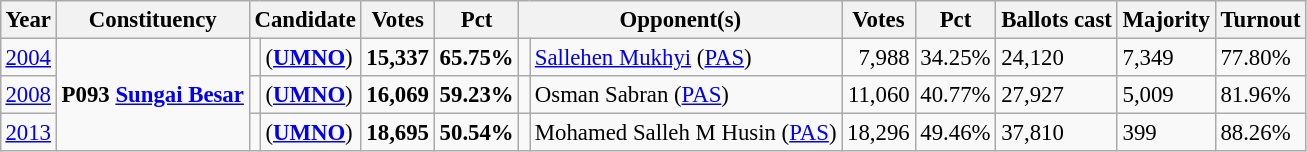<table class="wikitable" style="margin:0.5em ; font-size:95%">
<tr>
<th>Year</th>
<th>Constituency</th>
<th colspan=2>Candidate</th>
<th>Votes</th>
<th>Pct</th>
<th colspan=2>Opponent(s)</th>
<th>Votes</th>
<th>Pct</th>
<th>Ballots cast</th>
<th>Majority</th>
<th>Turnout</th>
</tr>
<tr>
<td><a href='#'>2004</a></td>
<td rowspan=3><strong>P093 <a href='#'>Sungai Besar</a></strong></td>
<td></td>
<td> (<a href='#'><strong>UMNO</strong></a>)</td>
<td align="right"><strong>15,337</strong></td>
<td><strong>65.75%</strong></td>
<td></td>
<td><a href='#'>Sallehen Mukhyi</a> (<a href='#'>PAS</a>)</td>
<td align="right">7,988</td>
<td>34.25%</td>
<td>24,120</td>
<td>7,349</td>
<td>77.80%</td>
</tr>
<tr>
<td><a href='#'>2008</a></td>
<td></td>
<td> (<a href='#'><strong>UMNO</strong></a>)</td>
<td align="right"><strong>16,069</strong></td>
<td><strong>59.23%</strong></td>
<td></td>
<td>Osman Sabran (<a href='#'>PAS</a>)</td>
<td align="right">11,060</td>
<td>40.77%</td>
<td>27,927</td>
<td>5,009</td>
<td>81.96%</td>
</tr>
<tr>
<td><a href='#'>2013</a></td>
<td></td>
<td> (<a href='#'><strong>UMNO</strong></a>)</td>
<td align="right"><strong>18,695</strong></td>
<td><strong>50.54%</strong></td>
<td></td>
<td>Mohamed Salleh M Husin (<a href='#'>PAS</a>)</td>
<td align="right">18,296</td>
<td>49.46%</td>
<td>37,810</td>
<td>399</td>
<td>88.26%</td>
</tr>
</table>
